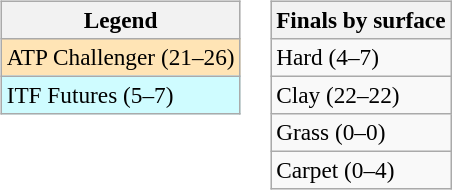<table>
<tr valign=top>
<td><br><table class=wikitable style=font-size:97%>
<tr>
<th>Legend</th>
</tr>
<tr bgcolor=moccasin>
<td>ATP Challenger (21–26)</td>
</tr>
<tr bgcolor=cffcff>
<td>ITF Futures (5–7)</td>
</tr>
</table>
</td>
<td><br><table class=wikitable style=font-size:97%>
<tr>
<th>Finals by surface</th>
</tr>
<tr>
<td>Hard (4–7)</td>
</tr>
<tr>
<td>Clay (22–22)</td>
</tr>
<tr>
<td>Grass (0–0)</td>
</tr>
<tr>
<td>Carpet (0–4)</td>
</tr>
</table>
</td>
</tr>
</table>
